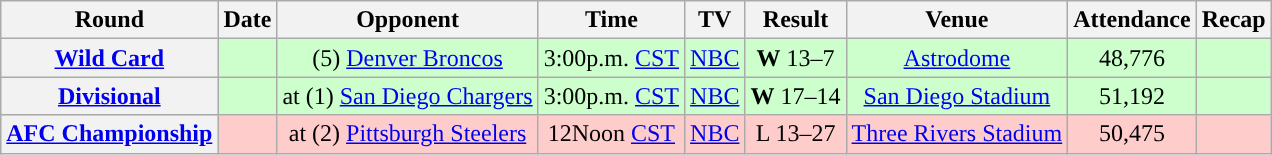<table class="wikitable" style="text-align:center">
<tr>
<th>Round</th>
<th>Date</th>
<th>Opponent</th>
<th>Time</th>
<th>TV</th>
<th>Result</th>
<th>Venue</th>
<th>Attendance</th>
<th>Recap</th>
</tr>
<tr style="background:#cfc">
<th><a href='#'>Wild Card</a></th>
<td></td>
<td>(5) <a href='#'>Denver Broncos</a></td>
<td>3:00p.m. <a href='#'>CST</a></td>
<td><a href='#'>NBC</a></td>
<td><strong>W</strong> 13–7</td>
<td><a href='#'>Astrodome</a></td>
<td>48,776</td>
<td></td>
</tr>
<tr style="background:#cfc">
<th><a href='#'>Divisional</a></th>
<td></td>
<td>at (1) <a href='#'>San Diego Chargers</a></td>
<td>3:00p.m. <a href='#'>CST</a></td>
<td><a href='#'>NBC</a></td>
<td><strong>W</strong> 17–14</td>
<td><a href='#'>San Diego Stadium</a></td>
<td>51,192</td>
<td></td>
</tr>
<tr style="background:#fcc">
<th><a href='#'>AFC Championship</a></th>
<td></td>
<td>at (2) <a href='#'>Pittsburgh Steelers</a></td>
<td>12Noon <a href='#'>CST</a></td>
<td><a href='#'>NBC</a></td>
<td>L 13–27</td>
<td><a href='#'>Three Rivers Stadium</a></td>
<td>50,475</td>
<td></td>
</tr>
</table>
